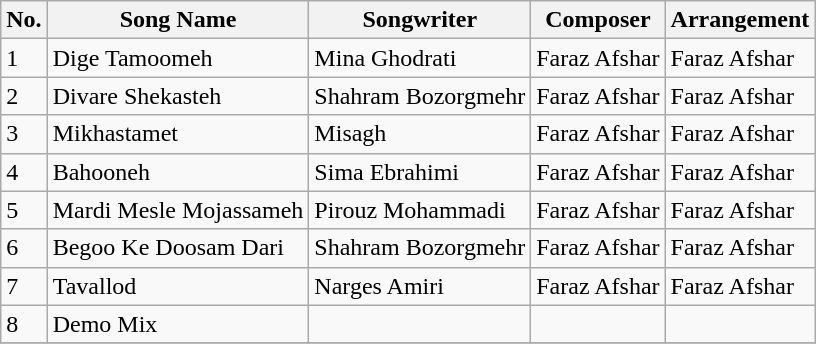<table class="wikitable">
<tr>
<th>No.</th>
<th>Song Name</th>
<th>Songwriter</th>
<th>Composer</th>
<th>Arrangement</th>
</tr>
<tr>
<td>1</td>
<td>Dige Tamoomeh</td>
<td>Mina Ghodrati</td>
<td>Faraz Afshar</td>
<td>Faraz Afshar</td>
</tr>
<tr>
<td>2</td>
<td>Divare Shekasteh</td>
<td>Shahram Bozorgmehr</td>
<td>Faraz Afshar</td>
<td>Faraz Afshar</td>
</tr>
<tr>
<td>3</td>
<td>Mikhastamet</td>
<td>Misagh</td>
<td>Faraz Afshar</td>
<td>Faraz Afshar</td>
</tr>
<tr>
<td>4</td>
<td>Bahooneh</td>
<td>Sima Ebrahimi</td>
<td>Faraz Afshar</td>
<td>Faraz Afshar</td>
</tr>
<tr>
<td>5</td>
<td>Mardi Mesle Mojassameh</td>
<td>Pirouz Mohammadi</td>
<td>Faraz Afshar</td>
<td>Faraz Afshar</td>
</tr>
<tr>
<td>6</td>
<td>Begoo Ke Doosam Dari</td>
<td>Shahram Bozorgmehr</td>
<td>Faraz Afshar</td>
<td>Faraz Afshar</td>
</tr>
<tr>
<td>7</td>
<td>Tavallod</td>
<td>Narges Amiri</td>
<td>Faraz Afshar</td>
<td>Faraz Afshar</td>
</tr>
<tr>
<td>8</td>
<td>Demo Mix</td>
<td></td>
<td></td>
<td></td>
</tr>
<tr>
</tr>
</table>
